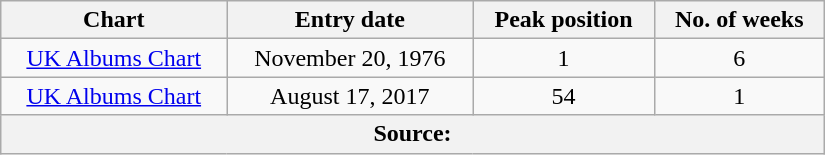<table border=1 cellspacing=0 cellpadding=2 width="550px" class="wikitable">
<tr>
<th align="center">Chart</th>
<th align="center">Entry date</th>
<th align="center">Peak position</th>
<th align="center">No. of weeks</th>
</tr>
<tr>
<td align="center"><a href='#'>UK Albums Chart</a></td>
<td align="center">November 20, 1976</td>
<td align="center">1</td>
<td align="center">6</td>
</tr>
<tr>
<td align="center"><a href='#'>UK Albums Chart</a></td>
<td align="center">August 17, 2017</td>
<td align="center">54</td>
<td align="center">1</td>
</tr>
<tr>
<th colspan=4>Source:</th>
</tr>
</table>
